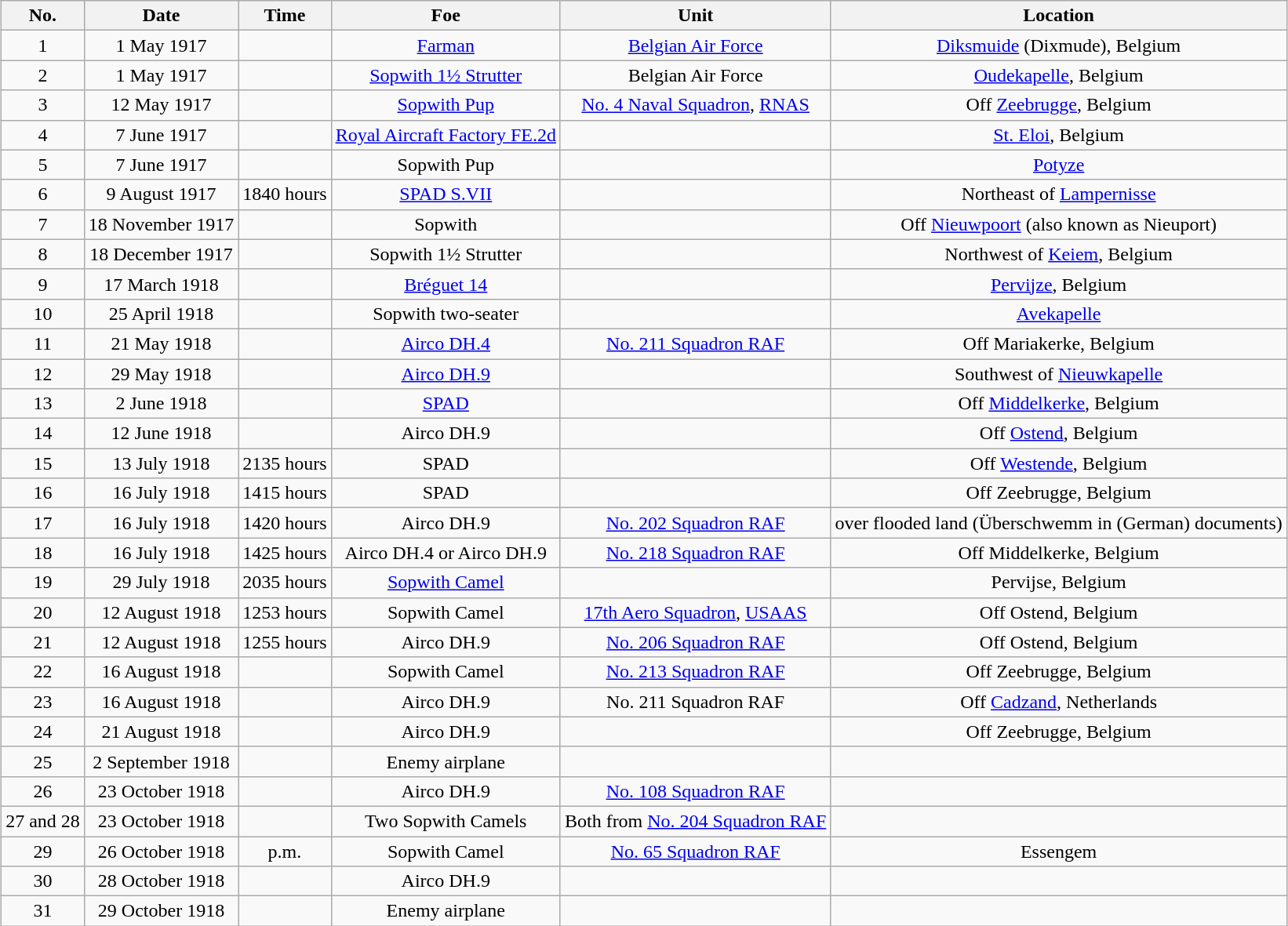<table class="wikitable" border="1" style="margin: 1em auto 1em auto">
<tr>
<th>No.</th>
<th>Date</th>
<th>Time</th>
<th>Foe</th>
<th>Unit</th>
<th>Location</th>
</tr>
<tr>
<td align="center">1</td>
<td align="center">1 May 1917</td>
<td align="center"></td>
<td align="center"><a href='#'>Farman</a></td>
<td align="center"><a href='#'>Belgian Air Force</a></td>
<td align="center"><a href='#'>Diksmuide</a> (Dixmude), Belgium</td>
</tr>
<tr>
<td align="center">2</td>
<td align="center">1 May 1917</td>
<td align="center"></td>
<td align="center"><a href='#'>Sopwith 1½ Strutter</a></td>
<td align="center">Belgian Air Force</td>
<td align="center"><a href='#'>Oudekapelle</a>, Belgium</td>
</tr>
<tr>
<td align="center">3</td>
<td align="center">12 May 1917</td>
<td align="center"></td>
<td align="center"><a href='#'>Sopwith Pup</a></td>
<td align="center"><a href='#'>No. 4 Naval Squadron</a>, <a href='#'>RNAS</a></td>
<td align="center">Off <a href='#'>Zeebrugge</a>, Belgium</td>
</tr>
<tr>
<td align="center">4</td>
<td align="center">7 June 1917</td>
<td align="center"></td>
<td align="center"><a href='#'>Royal Aircraft Factory FE.2d</a></td>
<td align="center"></td>
<td align="center"><a href='#'>St. Eloi</a>, Belgium</td>
</tr>
<tr>
<td align="center">5</td>
<td align="center">7 June 1917</td>
<td align="center"></td>
<td align="center">Sopwith Pup</td>
<td align="center"></td>
<td align="center"><a href='#'>Potyze</a></td>
</tr>
<tr>
<td align="center">6</td>
<td align="center">9 August 1917</td>
<td align="center">1840 hours</td>
<td align="center"><a href='#'>SPAD S.VII</a></td>
<td align="center"></td>
<td align="center">Northeast of <a href='#'>Lampernisse</a></td>
</tr>
<tr>
<td align="center">7</td>
<td align="center">18 November 1917</td>
<td align="center"></td>
<td align="center">Sopwith</td>
<td align="center"></td>
<td align="center">Off <a href='#'>Nieuwpoort</a> (also known as Nieuport)</td>
</tr>
<tr>
<td align="center">8</td>
<td align="center">18 December 1917</td>
<td align="center"></td>
<td align="center">Sopwith 1½ Strutter</td>
<td align="center"></td>
<td align="center">Northwest of <a href='#'>Keiem</a>, Belgium</td>
</tr>
<tr>
<td align="center">9</td>
<td align="center">17 March 1918</td>
<td align="center"></td>
<td align="center"><a href='#'>Bréguet 14</a></td>
<td align="center"></td>
<td align="center"><a href='#'>Pervijze</a>, Belgium</td>
</tr>
<tr>
<td align="center">10</td>
<td align="center">25 April 1918</td>
<td align="center"></td>
<td align="center">Sopwith two-seater</td>
<td align="center"></td>
<td align="center"><a href='#'>Avekapelle</a></td>
</tr>
<tr>
<td align="center">11</td>
<td align="center">21 May 1918</td>
<td align="center"></td>
<td align="center"><a href='#'>Airco DH.4</a></td>
<td align="center"><a href='#'>No. 211 Squadron RAF</a></td>
<td align="center">Off Mariakerke, Belgium</td>
</tr>
<tr>
<td align="center">12</td>
<td align="center">29 May 1918</td>
<td align="center"></td>
<td align="center"><a href='#'>Airco DH.9</a></td>
<td align="center"></td>
<td align="center">Southwest of <a href='#'>Nieuwkapelle</a></td>
</tr>
<tr>
<td align="center">13</td>
<td align="center">2 June 1918</td>
<td align="center"></td>
<td align="center"><a href='#'>SPAD</a></td>
<td align="center"></td>
<td align="center">Off <a href='#'>Middelkerke</a>, Belgium</td>
</tr>
<tr>
<td align="center">14</td>
<td align="center">12 June 1918</td>
<td align="center"></td>
<td align="center">Airco DH.9</td>
<td align="center"></td>
<td align="center">Off <a href='#'>Ostend</a>, Belgium</td>
</tr>
<tr>
<td align="center">15</td>
<td align="center">13 July 1918</td>
<td align="center">2135 hours</td>
<td align="center">SPAD</td>
<td align="center"></td>
<td align="center">Off <a href='#'>Westende</a>, Belgium</td>
</tr>
<tr>
<td align="center">16</td>
<td align="center">16 July 1918</td>
<td align="center">1415 hours</td>
<td align="center">SPAD</td>
<td align="center"></td>
<td align="center">Off Zeebrugge, Belgium</td>
</tr>
<tr>
<td align="center">17</td>
<td align="center">16 July 1918</td>
<td align="center">1420 hours</td>
<td align="center">Airco DH.9</td>
<td align="center"><a href='#'>No. 202 Squadron RAF</a></td>
<td align="center">over flooded land (Überschwemm in (German) documents)</td>
</tr>
<tr>
<td align="center">18</td>
<td align="center">16 July 1918</td>
<td align="center">1425 hours</td>
<td align="center">Airco DH.4 or Airco DH.9</td>
<td align="center"><a href='#'>No. 218 Squadron RAF</a></td>
<td align="center">Off Middelkerke, Belgium</td>
</tr>
<tr>
<td align="center">19</td>
<td align="center">29 July 1918</td>
<td align="center">2035 hours</td>
<td align="center"><a href='#'>Sopwith Camel</a></td>
<td align="center"></td>
<td align="center">Pervijse, Belgium</td>
</tr>
<tr>
<td align="center">20</td>
<td align="center">12 August 1918</td>
<td align="center">1253 hours</td>
<td align="center">Sopwith Camel</td>
<td align="center"><a href='#'>17th Aero Squadron</a>, <a href='#'>USAAS</a></td>
<td align="center">Off Ostend, Belgium</td>
</tr>
<tr }>
<td align="center">21</td>
<td align="center">12 August 1918</td>
<td align="center">1255 hours</td>
<td align="center">Airco DH.9</td>
<td align="center"><a href='#'>No. 206 Squadron RAF</a></td>
<td align="center">Off Ostend, Belgium</td>
</tr>
<tr>
<td align="center">22</td>
<td align="center">16 August 1918</td>
<td align="center"></td>
<td align="center">Sopwith Camel</td>
<td align="center"><a href='#'>No. 213 Squadron RAF</a></td>
<td align="center">Off Zeebrugge, Belgium</td>
</tr>
<tr>
<td align="center">23</td>
<td align="center">16 August 1918</td>
<td align="center"></td>
<td align="center">Airco DH.9</td>
<td align="center">No. 211 Squadron RAF</td>
<td align="center">Off <a href='#'>Cadzand</a>, Netherlands</td>
</tr>
<tr>
<td align="center">24</td>
<td align="center">21 August 1918</td>
<td align="center"></td>
<td align="center">Airco DH.9</td>
<td align="center"></td>
<td align="center">Off Zeebrugge, Belgium</td>
</tr>
<tr>
<td align="center">25</td>
<td align="center">2 September 1918</td>
<td align="center"></td>
<td align="center">Enemy airplane</td>
<td align="center"></td>
<td align="center"></td>
</tr>
<tr>
<td align="center">26</td>
<td align="center">23 October 1918</td>
<td align="center"></td>
<td align="center">Airco DH.9</td>
<td align="center"><a href='#'>No. 108 Squadron RAF</a></td>
<td align="center"></td>
</tr>
<tr>
<td align="center">27 and 28</td>
<td align="center">23 October 1918</td>
<td align="center"></td>
<td align="center">Two Sopwith Camels</td>
<td align="center">Both from <a href='#'>No. 204 Squadron RAF</a></td>
<td align="center"></td>
</tr>
<tr>
<td align="center">29</td>
<td align="center">26 October 1918</td>
<td align="center">p.m.</td>
<td align="center">Sopwith Camel</td>
<td align="center"><a href='#'>No. 65 Squadron RAF</a></td>
<td align="center">Essengem</td>
</tr>
<tr>
<td align="center">30</td>
<td align="center">28 October 1918</td>
<td align="center"></td>
<td align="center">Airco DH.9</td>
<td align="center"></td>
<td align="center"></td>
</tr>
<tr>
<td align="center">31</td>
<td align="center">29 October 1918</td>
<td align="center"></td>
<td align="center">Enemy airplane</td>
<td align="center"></td>
<td align="center"></td>
</tr>
</table>
